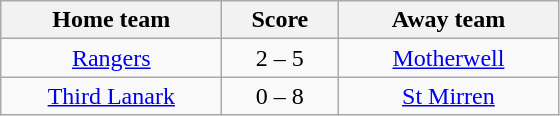<table class="wikitable" style="text-align: center">
<tr>
<th width=140>Home team</th>
<th width=70>Score</th>
<th width=140>Away team</th>
</tr>
<tr>
<td><a href='#'>Rangers</a></td>
<td>2 – 5</td>
<td><a href='#'>Motherwell</a></td>
</tr>
<tr>
<td><a href='#'>Third Lanark</a></td>
<td>0 – 8</td>
<td><a href='#'>St Mirren</a></td>
</tr>
</table>
